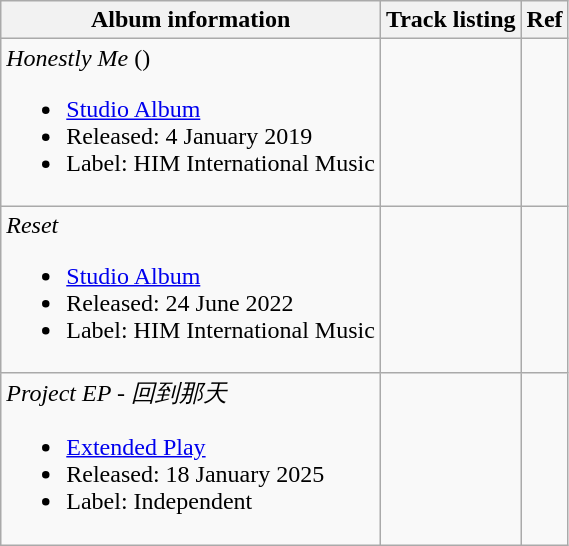<table class="wikitable sortable">
<tr>
<th>Album information</th>
<th>Track listing</th>
<th class="unsortable">Ref</th>
</tr>
<tr>
<td><em>Honestly Me</em> ()<br><ul><li><a href='#'>Studio Album</a></li><li>Released: 4 January 2019</li><li>Label: HIM International Music</li></ul></td>
<td style="font-size: 85%;"></td>
<td></td>
</tr>
<tr>
<td><em>Reset</em><br><ul><li><a href='#'>Studio Album</a></li><li>Released: 24 June 2022</li><li>Label: HIM International Music</li></ul></td>
<td style="font-size: 85%;"></td>
<td></td>
</tr>
<tr>
<td><em>Project EP - 回到那天</em><br><ul><li><a href='#'>Extended Play</a></li><li>Released: 18 January 2025</li><li>Label: Independent</li></ul></td>
<td style="font-size: 85%;"></td>
<td></td>
</tr>
</table>
